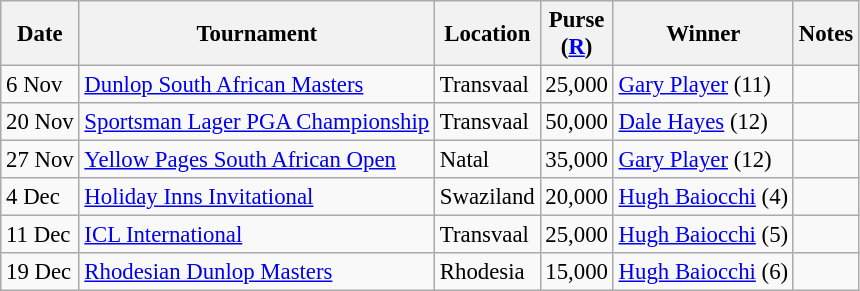<table class="wikitable" style="font-size:95%">
<tr>
<th>Date</th>
<th>Tournament</th>
<th>Location</th>
<th>Purse<br>(<a href='#'>R</a>)</th>
<th>Winner</th>
<th>Notes</th>
</tr>
<tr>
<td>6 Nov</td>
<td><a href='#'>Dunlop South African Masters</a></td>
<td>Transvaal</td>
<td align=right>25,000</td>
<td> <a href='#'>Gary Player</a> (11)</td>
<td></td>
</tr>
<tr>
<td>20 Nov</td>
<td><a href='#'>Sportsman Lager PGA Championship</a></td>
<td>Transvaal</td>
<td align=right>50,000</td>
<td> <a href='#'>Dale Hayes</a> (12)</td>
<td></td>
</tr>
<tr>
<td>27 Nov</td>
<td><a href='#'>Yellow Pages South African Open</a></td>
<td>Natal</td>
<td align=right>35,000</td>
<td> <a href='#'>Gary Player</a> (12)</td>
<td></td>
</tr>
<tr>
<td>4 Dec</td>
<td><a href='#'>Holiday Inns Invitational</a></td>
<td>Swaziland</td>
<td align=right>20,000</td>
<td> <a href='#'>Hugh Baiocchi</a> (4)</td>
<td></td>
</tr>
<tr>
<td>11 Dec</td>
<td><a href='#'>ICL International</a></td>
<td>Transvaal</td>
<td align=right>25,000</td>
<td> <a href='#'>Hugh Baiocchi</a> (5)</td>
<td></td>
</tr>
<tr>
<td>19 Dec</td>
<td><a href='#'>Rhodesian Dunlop Masters</a></td>
<td>Rhodesia</td>
<td align=right>15,000</td>
<td> <a href='#'>Hugh Baiocchi</a> (6)</td>
<td></td>
</tr>
</table>
